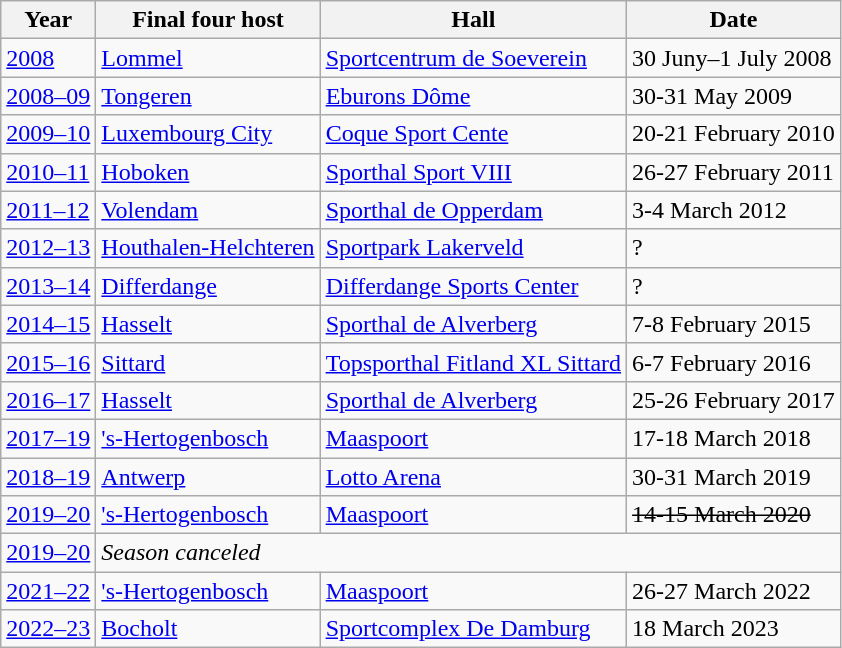<table class="wikitable">
<tr>
<th>Year</th>
<th>Final four host</th>
<th>Hall</th>
<th>Date</th>
</tr>
<tr>
<td><a href='#'>2008</a></td>
<td> <a href='#'>Lommel</a></td>
<td><a href='#'>Sportcentrum de Soeverein</a></td>
<td>30 Juny–1 July 2008</td>
</tr>
<tr>
<td><a href='#'>2008–09</a></td>
<td> <a href='#'>Tongeren</a></td>
<td><a href='#'>Eburons Dôme</a></td>
<td>30-31 May 2009</td>
</tr>
<tr>
<td><a href='#'>2009–10</a></td>
<td> <a href='#'>Luxembourg City</a></td>
<td><a href='#'>Coque Sport Cente</a></td>
<td>20-21 February 2010</td>
</tr>
<tr>
<td><a href='#'>2010–11</a></td>
<td> <a href='#'>Hoboken</a></td>
<td><a href='#'>Sporthal Sport VIII</a></td>
<td>26-27 February 2011</td>
</tr>
<tr>
<td><a href='#'>2011–12</a></td>
<td> <a href='#'>Volendam</a></td>
<td><a href='#'>Sporthal de Opperdam</a></td>
<td>3-4 March 2012</td>
</tr>
<tr>
<td><a href='#'>2012–13</a></td>
<td> <a href='#'>Houthalen-Helchteren</a></td>
<td><a href='#'>Sportpark Lakerveld</a></td>
<td>?</td>
</tr>
<tr>
<td><a href='#'>2013–14</a></td>
<td> <a href='#'>Differdange</a></td>
<td><a href='#'>Differdange Sports Center</a></td>
<td>?</td>
</tr>
<tr>
<td><a href='#'>2014–15</a></td>
<td> <a href='#'>Hasselt</a></td>
<td><a href='#'>Sporthal de Alverberg</a></td>
<td>7-8 February 2015</td>
</tr>
<tr>
<td><a href='#'>2015–16</a></td>
<td> <a href='#'>Sittard</a></td>
<td><a href='#'>Topsporthal Fitland XL Sittard</a></td>
<td>6-7 February 2016</td>
</tr>
<tr>
<td><a href='#'>2016–17</a></td>
<td> <a href='#'>Hasselt</a></td>
<td><a href='#'>Sporthal de Alverberg</a></td>
<td>25-26 February 2017</td>
</tr>
<tr>
<td><a href='#'>2017–19</a></td>
<td> <a href='#'>'s-Hertogenbosch</a></td>
<td><a href='#'>Maaspoort</a></td>
<td>17-18 March 2018</td>
</tr>
<tr>
<td><a href='#'>2018–19</a></td>
<td> <a href='#'>Antwerp</a></td>
<td><a href='#'>Lotto Arena</a></td>
<td>30-31 March 2019</td>
</tr>
<tr>
<td><a href='#'>2019–20</a></td>
<td> <a href='#'>'s-Hertogenbosch</a></td>
<td><a href='#'>Maaspoort</a></td>
<td><s>14-15 March 2020</s></td>
</tr>
<tr>
<td><a href='#'>2019–20</a></td>
<td colspan="3"><em>Season canceled</em></td>
</tr>
<tr>
<td><a href='#'>2021–22</a></td>
<td> <a href='#'>'s-Hertogenbosch</a></td>
<td><a href='#'>Maaspoort</a></td>
<td>26-27 March 2022</td>
</tr>
<tr>
<td><a href='#'>2022–23</a></td>
<td> <a href='#'>Bocholt</a></td>
<td><a href='#'>Sportcomplex De Damburg</a></td>
<td>18 March 2023</td>
</tr>
</table>
